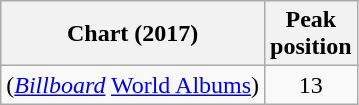<table class="wikitable sortable">
<tr>
<th align="center">Chart (2017)</th>
<th align="center">Peak<br>position</th>
</tr>
<tr>
<td align="left"> (<em><a href='#'>Billboard</a></em> <a href='#'>World Albums</a>)</td>
<td align="center">13</td>
</tr>
</table>
